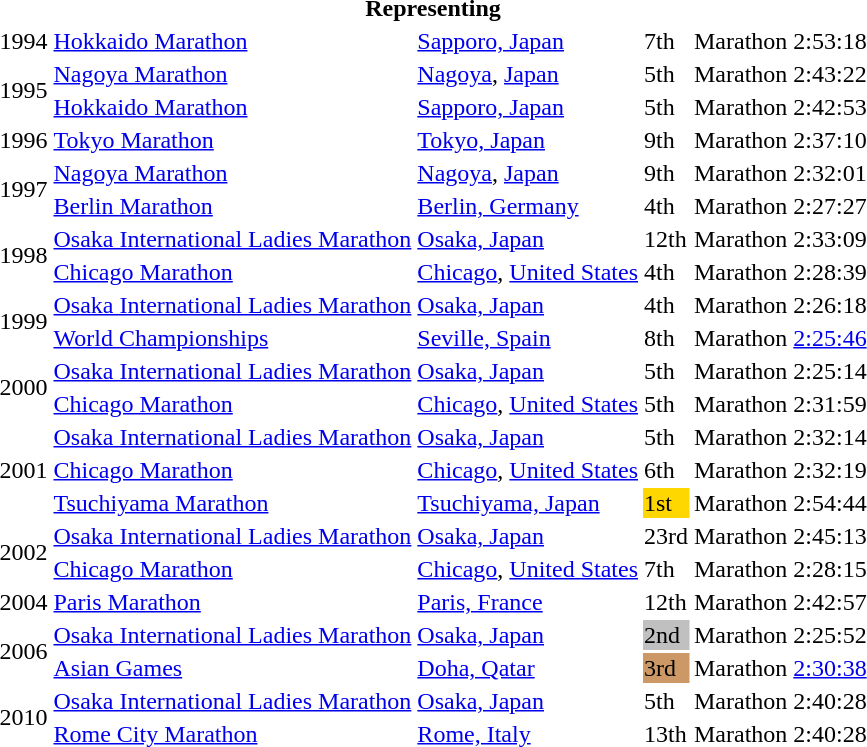<table>
<tr>
<th colspan="6">Representing </th>
</tr>
<tr>
<td>1994</td>
<td><a href='#'>Hokkaido Marathon</a></td>
<td><a href='#'>Sapporo, Japan</a></td>
<td>7th</td>
<td>Marathon</td>
<td>2:53:18</td>
</tr>
<tr>
<td rowspan=2>1995</td>
<td><a href='#'>Nagoya Marathon</a></td>
<td><a href='#'>Nagoya</a>, <a href='#'>Japan</a></td>
<td>5th</td>
<td>Marathon</td>
<td>2:43:22</td>
</tr>
<tr>
<td><a href='#'>Hokkaido Marathon</a></td>
<td><a href='#'>Sapporo, Japan</a></td>
<td>5th</td>
<td>Marathon</td>
<td>2:42:53</td>
</tr>
<tr>
<td>1996</td>
<td><a href='#'>Tokyo Marathon</a></td>
<td><a href='#'>Tokyo, Japan</a></td>
<td>9th</td>
<td>Marathon</td>
<td>2:37:10</td>
</tr>
<tr>
<td rowspan=2>1997</td>
<td><a href='#'>Nagoya Marathon</a></td>
<td><a href='#'>Nagoya</a>, <a href='#'>Japan</a></td>
<td>9th</td>
<td>Marathon</td>
<td>2:32:01</td>
</tr>
<tr>
<td><a href='#'>Berlin Marathon</a></td>
<td><a href='#'>Berlin, Germany</a></td>
<td>4th</td>
<td>Marathon</td>
<td>2:27:27</td>
</tr>
<tr>
<td rowspan=2>1998</td>
<td><a href='#'>Osaka International Ladies Marathon</a></td>
<td><a href='#'>Osaka, Japan</a></td>
<td>12th</td>
<td>Marathon</td>
<td>2:33:09</td>
</tr>
<tr>
<td><a href='#'>Chicago Marathon</a></td>
<td><a href='#'>Chicago</a>, <a href='#'>United States</a></td>
<td>4th</td>
<td>Marathon</td>
<td>2:28:39</td>
</tr>
<tr>
<td rowspan=2>1999</td>
<td><a href='#'>Osaka International Ladies Marathon</a></td>
<td><a href='#'>Osaka, Japan</a></td>
<td>4th</td>
<td>Marathon</td>
<td>2:26:18</td>
</tr>
<tr>
<td><a href='#'>World Championships</a></td>
<td><a href='#'>Seville, Spain</a></td>
<td>8th</td>
<td>Marathon</td>
<td><a href='#'>2:25:46</a></td>
</tr>
<tr>
<td rowspan=2>2000</td>
<td><a href='#'>Osaka International Ladies Marathon</a></td>
<td><a href='#'>Osaka, Japan</a></td>
<td>5th</td>
<td>Marathon</td>
<td>2:25:14</td>
</tr>
<tr>
<td><a href='#'>Chicago Marathon</a></td>
<td><a href='#'>Chicago</a>, <a href='#'>United States</a></td>
<td>5th</td>
<td>Marathon</td>
<td>2:31:59</td>
</tr>
<tr>
<td rowspan=3>2001</td>
<td><a href='#'>Osaka International Ladies Marathon</a></td>
<td><a href='#'>Osaka, Japan</a></td>
<td>5th</td>
<td>Marathon</td>
<td>2:32:14</td>
</tr>
<tr>
<td><a href='#'>Chicago Marathon</a></td>
<td><a href='#'>Chicago</a>, <a href='#'>United States</a></td>
<td>6th</td>
<td>Marathon</td>
<td>2:32:19</td>
</tr>
<tr>
<td><a href='#'>Tsuchiyama Marathon</a></td>
<td><a href='#'>Tsuchiyama, Japan</a></td>
<td bgcolor="gold">1st</td>
<td>Marathon</td>
<td>2:54:44</td>
</tr>
<tr>
<td rowspan=2>2002</td>
<td><a href='#'>Osaka International Ladies Marathon</a></td>
<td><a href='#'>Osaka, Japan</a></td>
<td>23rd</td>
<td>Marathon</td>
<td>2:45:13</td>
</tr>
<tr>
<td><a href='#'>Chicago Marathon</a></td>
<td><a href='#'>Chicago</a>, <a href='#'>United States</a></td>
<td>7th</td>
<td>Marathon</td>
<td>2:28:15</td>
</tr>
<tr>
<td>2004</td>
<td><a href='#'>Paris Marathon</a></td>
<td><a href='#'>Paris, France</a></td>
<td>12th</td>
<td>Marathon</td>
<td>2:42:57</td>
</tr>
<tr>
<td rowspan=2>2006</td>
<td><a href='#'>Osaka International Ladies Marathon</a></td>
<td><a href='#'>Osaka, Japan</a></td>
<td bgcolor="silver">2nd</td>
<td>Marathon</td>
<td>2:25:52</td>
</tr>
<tr>
<td><a href='#'>Asian Games</a></td>
<td><a href='#'>Doha, Qatar</a></td>
<td bgcolor="cc9966">3rd</td>
<td>Marathon</td>
<td><a href='#'>2:30:38</a></td>
</tr>
<tr>
<td rowspan=2>2010</td>
<td><a href='#'>Osaka International Ladies Marathon</a></td>
<td><a href='#'>Osaka, Japan</a></td>
<td>5th</td>
<td>Marathon</td>
<td>2:40:28</td>
</tr>
<tr>
<td><a href='#'>Rome City Marathon</a></td>
<td><a href='#'>Rome, Italy</a></td>
<td>13th</td>
<td>Marathon</td>
<td>2:40:28</td>
</tr>
</table>
